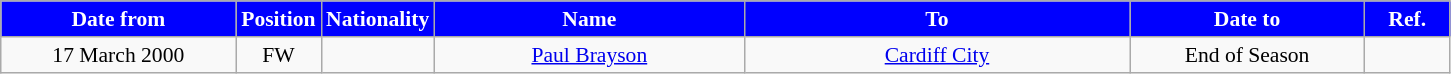<table class="wikitable"  style="text-align:center; font-size:90%; ">
<tr>
<th style="background:#00f; color:white; width:150px;">Date from</th>
<th style="background:#00f; color:white; width:50px;">Position</th>
<th style="background:#00f; color:white; width:50px;">Nationality</th>
<th style="background:#00f; color:white; width:200px;">Name</th>
<th style="background:#00f; color:white; width:250px;">To</th>
<th style="background:#00f; color:white; width:150px;">Date to</th>
<th style="background:#00f; color:white; width:50px;">Ref.</th>
</tr>
<tr>
<td>17 March 2000</td>
<td>FW</td>
<td></td>
<td><a href='#'>Paul Brayson</a></td>
<td><a href='#'>Cardiff City</a></td>
<td>End of Season</td>
<td></td>
</tr>
</table>
